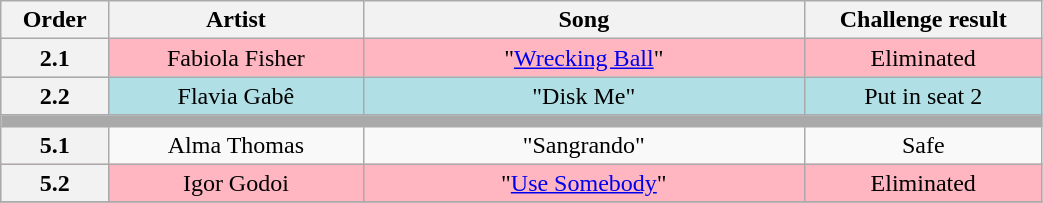<table class="wikitable" style="text-align:center; width:55%;">
<tr>
<th scope="col" width="05%">Order</th>
<th scope="col" width="15%">Artist</th>
<th scope="col" width="26%">Song</th>
<th scope="col" width="14%">Challenge result</th>
</tr>
<tr bgcolor=FFB6C1>
<th>2.1</th>
<td>Fabiola Fisher</td>
<td>"<a href='#'>Wrecking Ball</a>"</td>
<td>Eliminated</td>
</tr>
<tr bgcolor=B0E0E6>
<th>2.2</th>
<td>Flavia Gabê</td>
<td>"Disk Me"</td>
<td>Put in seat 2</td>
</tr>
<tr>
<td bgcolor=A9A9A9 colspan=4></td>
</tr>
<tr>
<th>5.1</th>
<td>Alma Thomas</td>
<td>"Sangrando"</td>
<td>Safe</td>
</tr>
<tr bgcolor=FFB6C1>
<th>5.2</th>
<td>Igor Godoi</td>
<td>"<a href='#'>Use Somebody</a>"</td>
<td>Eliminated</td>
</tr>
<tr>
</tr>
</table>
